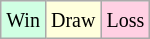<table class="wikitable">
<tr>
<td style="background-color: #d0ffe3;"><small>Win</small></td>
<td style="background-color: #ffffdd;"><small>Draw</small></td>
<td style="background-color: #ffd0e3;"><small>Loss</small></td>
</tr>
</table>
